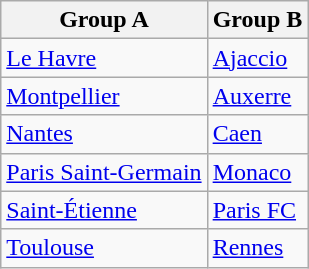<table class="wikitable">
<tr>
<th>Group A</th>
<th>Group B</th>
</tr>
<tr>
<td><a href='#'>Le Havre</a></td>
<td><a href='#'>Ajaccio</a></td>
</tr>
<tr>
<td><a href='#'>Montpellier</a></td>
<td><a href='#'>Auxerre</a></td>
</tr>
<tr>
<td><a href='#'>Nantes</a></td>
<td><a href='#'>Caen</a></td>
</tr>
<tr>
<td><a href='#'>Paris Saint-Germain</a></td>
<td><a href='#'>Monaco</a></td>
</tr>
<tr>
<td><a href='#'>Saint-Étienne</a></td>
<td><a href='#'>Paris FC</a></td>
</tr>
<tr>
<td><a href='#'>Toulouse</a></td>
<td><a href='#'>Rennes</a></td>
</tr>
</table>
